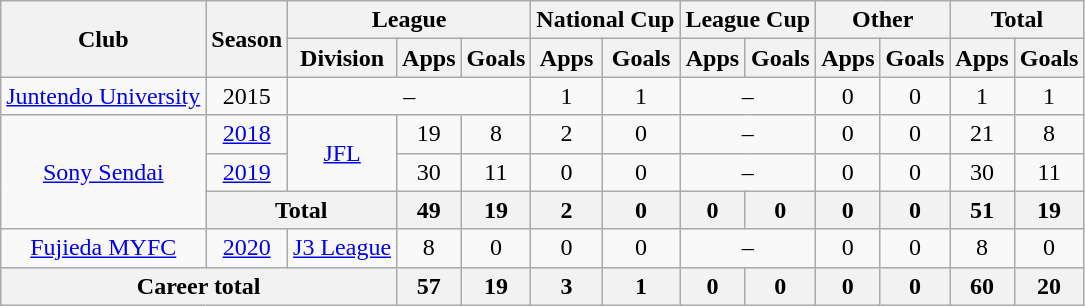<table class="wikitable" style="text-align: center">
<tr>
<th rowspan="2">Club</th>
<th rowspan="2">Season</th>
<th colspan="3">League</th>
<th colspan="2">National Cup</th>
<th colspan="2">League Cup</th>
<th colspan="2">Other</th>
<th colspan="2">Total</th>
</tr>
<tr>
<th>Division</th>
<th>Apps</th>
<th>Goals</th>
<th>Apps</th>
<th>Goals</th>
<th>Apps</th>
<th>Goals</th>
<th>Apps</th>
<th>Goals</th>
<th>Apps</th>
<th>Goals</th>
</tr>
<tr>
<td><a href='#'>Juntendo University</a></td>
<td>2015</td>
<td colspan="3">–</td>
<td>1</td>
<td>1</td>
<td colspan="2">–</td>
<td>0</td>
<td>0</td>
<td>1</td>
<td>1</td>
</tr>
<tr>
<td rowspan="3"><a href='#'>Sony Sendai</a></td>
<td><a href='#'>2018</a></td>
<td rowspan="2"><a href='#'>JFL</a></td>
<td>19</td>
<td>8</td>
<td>2</td>
<td>0</td>
<td colspan="2">–</td>
<td>0</td>
<td>0</td>
<td>21</td>
<td>8</td>
</tr>
<tr>
<td><a href='#'>2019</a></td>
<td>30</td>
<td>11</td>
<td>0</td>
<td>0</td>
<td colspan="2">–</td>
<td>0</td>
<td>0</td>
<td>30</td>
<td>11</td>
</tr>
<tr>
<th colspan=2>Total</th>
<th>49</th>
<th>19</th>
<th>2</th>
<th>0</th>
<th>0</th>
<th>0</th>
<th>0</th>
<th>0</th>
<th>51</th>
<th>19</th>
</tr>
<tr>
<td><a href='#'>Fujieda MYFC</a></td>
<td><a href='#'>2020</a></td>
<td><a href='#'>J3 League</a></td>
<td>8</td>
<td>0</td>
<td>0</td>
<td>0</td>
<td colspan="2">–</td>
<td>0</td>
<td>0</td>
<td>8</td>
<td>0</td>
</tr>
<tr>
<th colspan=3>Career total</th>
<th>57</th>
<th>19</th>
<th>3</th>
<th>1</th>
<th>0</th>
<th>0</th>
<th>0</th>
<th>0</th>
<th>60</th>
<th>20</th>
</tr>
</table>
